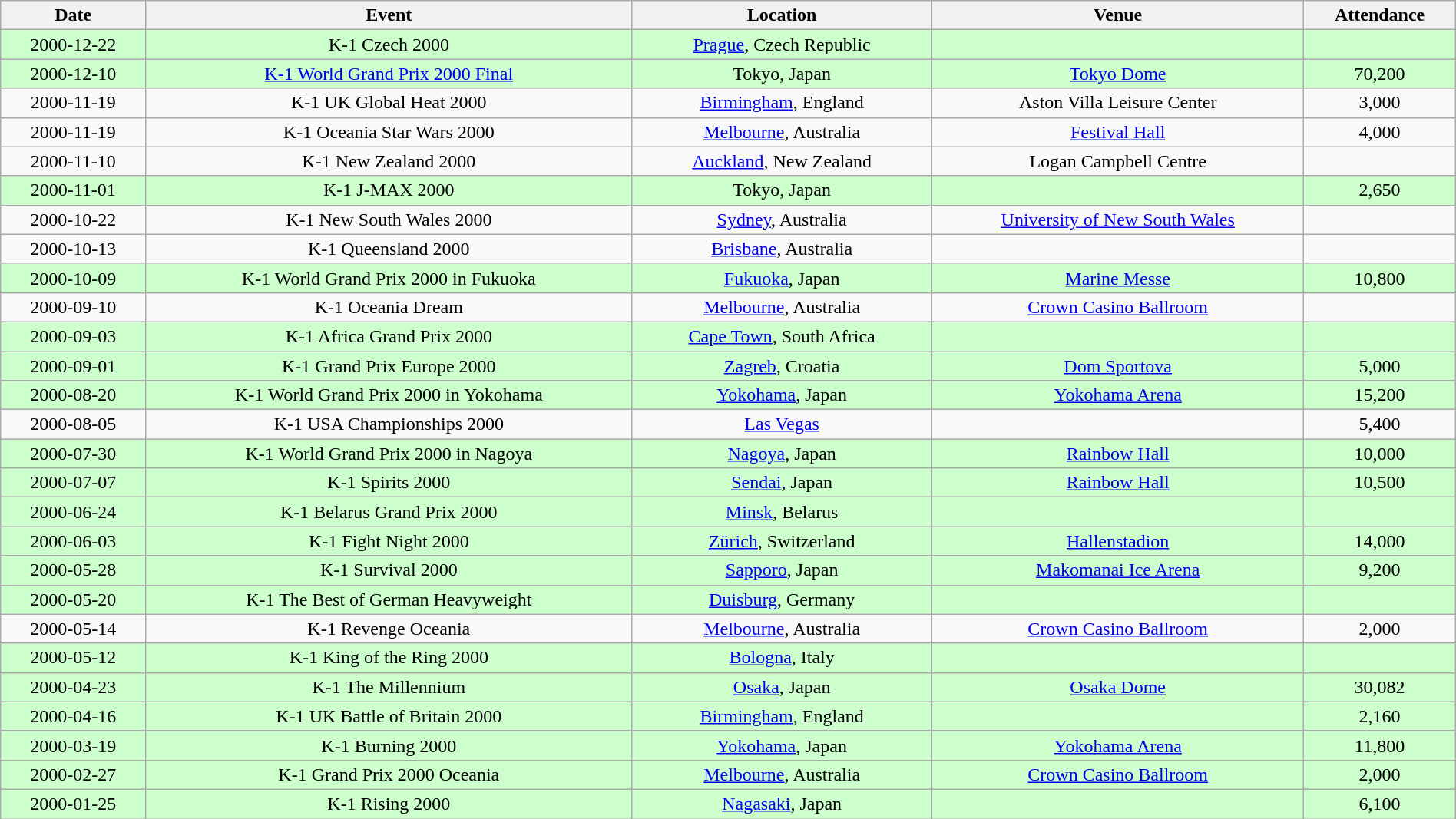<table class="wikitable" style="width:100%; text-align:center">
<tr>
<th>Date</th>
<th>Event</th>
<th>Location</th>
<th>Venue</th>
<th>Attendance</th>
</tr>
<tr style="background:#CCFFCC">
<td>2000-12-22</td>
<td>K-1 Czech 2000</td>
<td> <a href='#'>Prague</a>, Czech Republic</td>
<td></td>
<td></td>
</tr>
<tr style="background:#CCFFCC">
<td>2000-12-10</td>
<td><a href='#'>K-1 World Grand Prix 2000 Final</a></td>
<td> Tokyo, Japan</td>
<td><a href='#'>Tokyo Dome</a></td>
<td>70,200</td>
</tr>
<tr>
<td>2000-11-19</td>
<td>K-1 UK Global Heat 2000</td>
<td> <a href='#'>Birmingham</a>, England</td>
<td>Aston Villa Leisure Center</td>
<td>3,000</td>
</tr>
<tr>
<td>2000-11-19</td>
<td>K-1 Oceania Star Wars 2000</td>
<td> <a href='#'>Melbourne</a>, Australia</td>
<td><a href='#'>Festival Hall</a></td>
<td>4,000</td>
</tr>
<tr>
<td>2000-11-10</td>
<td>K-1 New Zealand 2000</td>
<td> <a href='#'>Auckland</a>, New Zealand</td>
<td>Logan Campbell Centre</td>
<td></td>
</tr>
<tr style="background:#CCFFCC">
<td>2000-11-01</td>
<td>K-1 J-MAX 2000</td>
<td> Tokyo, Japan</td>
<td></td>
<td>2,650</td>
</tr>
<tr>
<td>2000-10-22</td>
<td>K-1 New South Wales 2000</td>
<td> <a href='#'>Sydney</a>, Australia</td>
<td><a href='#'>University of New South Wales</a></td>
<td></td>
</tr>
<tr>
<td>2000-10-13</td>
<td>K-1 Queensland 2000</td>
<td> <a href='#'>Brisbane</a>, Australia</td>
<td></td>
<td></td>
</tr>
<tr style="background:#CCFFCC">
<td>2000-10-09</td>
<td>K-1 World Grand Prix 2000 in Fukuoka</td>
<td> <a href='#'>Fukuoka</a>, Japan</td>
<td><a href='#'>Marine Messe</a></td>
<td>10,800</td>
</tr>
<tr>
<td>2000-09-10</td>
<td>K-1 Oceania Dream</td>
<td> <a href='#'>Melbourne</a>, Australia</td>
<td><a href='#'>Crown Casino Ballroom</a></td>
<td></td>
</tr>
<tr style="background:#CCFFCC">
<td>2000-09-03</td>
<td>K-1 Africa Grand Prix 2000</td>
<td> <a href='#'>Cape Town</a>, South Africa</td>
<td></td>
<td></td>
</tr>
<tr style="background:#CCFFCC">
<td>2000-09-01</td>
<td>K-1 Grand Prix Europe 2000</td>
<td> <a href='#'>Zagreb</a>, Croatia</td>
<td><a href='#'>Dom Sportova</a></td>
<td>5,000</td>
</tr>
<tr style="background:#CCFFCC">
<td>2000-08-20</td>
<td>K-1 World Grand Prix 2000 in Yokohama</td>
<td> <a href='#'>Yokohama</a>, Japan</td>
<td><a href='#'>Yokohama Arena</a></td>
<td>15,200</td>
</tr>
<tr>
<td>2000-08-05</td>
<td>K-1 USA Championships 2000</td>
<td> <a href='#'>Las Vegas</a></td>
<td></td>
<td>5,400</td>
</tr>
<tr style="background:#CCFFCC">
<td>2000-07-30</td>
<td>K-1 World Grand Prix 2000 in Nagoya</td>
<td> <a href='#'>Nagoya</a>, Japan</td>
<td><a href='#'>Rainbow Hall</a></td>
<td>10,000</td>
</tr>
<tr style="background:#CCFFCC">
<td>2000-07-07</td>
<td>K-1 Spirits 2000</td>
<td> <a href='#'>Sendai</a>, Japan</td>
<td><a href='#'>Rainbow Hall</a></td>
<td>10,500</td>
</tr>
<tr style="background:#CCFFCC">
<td>2000-06-24</td>
<td>K-1 Belarus Grand Prix 2000</td>
<td> <a href='#'>Minsk</a>, Belarus</td>
<td></td>
<td></td>
</tr>
<tr style="background:#CCFFCC">
<td>2000-06-03</td>
<td>K-1 Fight Night 2000</td>
<td> <a href='#'>Zürich</a>, Switzerland</td>
<td><a href='#'>Hallenstadion</a></td>
<td>14,000</td>
</tr>
<tr style="background:#CCFFCC">
<td>2000-05-28</td>
<td>K-1 Survival 2000</td>
<td> <a href='#'>Sapporo</a>, Japan</td>
<td><a href='#'>Makomanai Ice Arena</a></td>
<td>9,200</td>
</tr>
<tr style="background:#CCFFCC">
<td>2000-05-20</td>
<td>K-1 The Best of German Heavyweight</td>
<td> <a href='#'>Duisburg</a>, Germany</td>
<td></td>
<td></td>
</tr>
<tr>
<td>2000-05-14</td>
<td>K-1 Revenge Oceania</td>
<td> <a href='#'>Melbourne</a>, Australia</td>
<td><a href='#'>Crown Casino Ballroom</a></td>
<td>2,000</td>
</tr>
<tr style="background:#CCFFCC">
<td>2000-05-12</td>
<td>K-1 King of the Ring 2000</td>
<td> <a href='#'>Bologna</a>, Italy</td>
<td></td>
<td></td>
</tr>
<tr style="background:#CCFFCC">
<td>2000-04-23</td>
<td>K-1 The Millennium</td>
<td> <a href='#'>Osaka</a>, Japan</td>
<td><a href='#'>Osaka Dome</a></td>
<td>30,082</td>
</tr>
<tr style="background:#CCFFCC">
<td>2000-04-16</td>
<td>K-1 UK Battle of Britain 2000</td>
<td> <a href='#'>Birmingham</a>, England</td>
<td></td>
<td>2,160</td>
</tr>
<tr style="background:#CCFFCC">
<td>2000-03-19</td>
<td>K-1 Burning 2000</td>
<td> <a href='#'>Yokohama</a>, Japan</td>
<td><a href='#'>Yokohama Arena</a></td>
<td>11,800</td>
</tr>
<tr style="background:#CCFFCC">
<td>2000-02-27</td>
<td>K-1 Grand Prix 2000 Oceania</td>
<td> <a href='#'>Melbourne</a>, Australia</td>
<td><a href='#'>Crown Casino Ballroom</a></td>
<td>2,000</td>
</tr>
<tr style="background:#CCFFCC">
<td>2000-01-25</td>
<td>K-1 Rising 2000</td>
<td> <a href='#'>Nagasaki</a>, Japan</td>
<td></td>
<td>6,100</td>
</tr>
</table>
